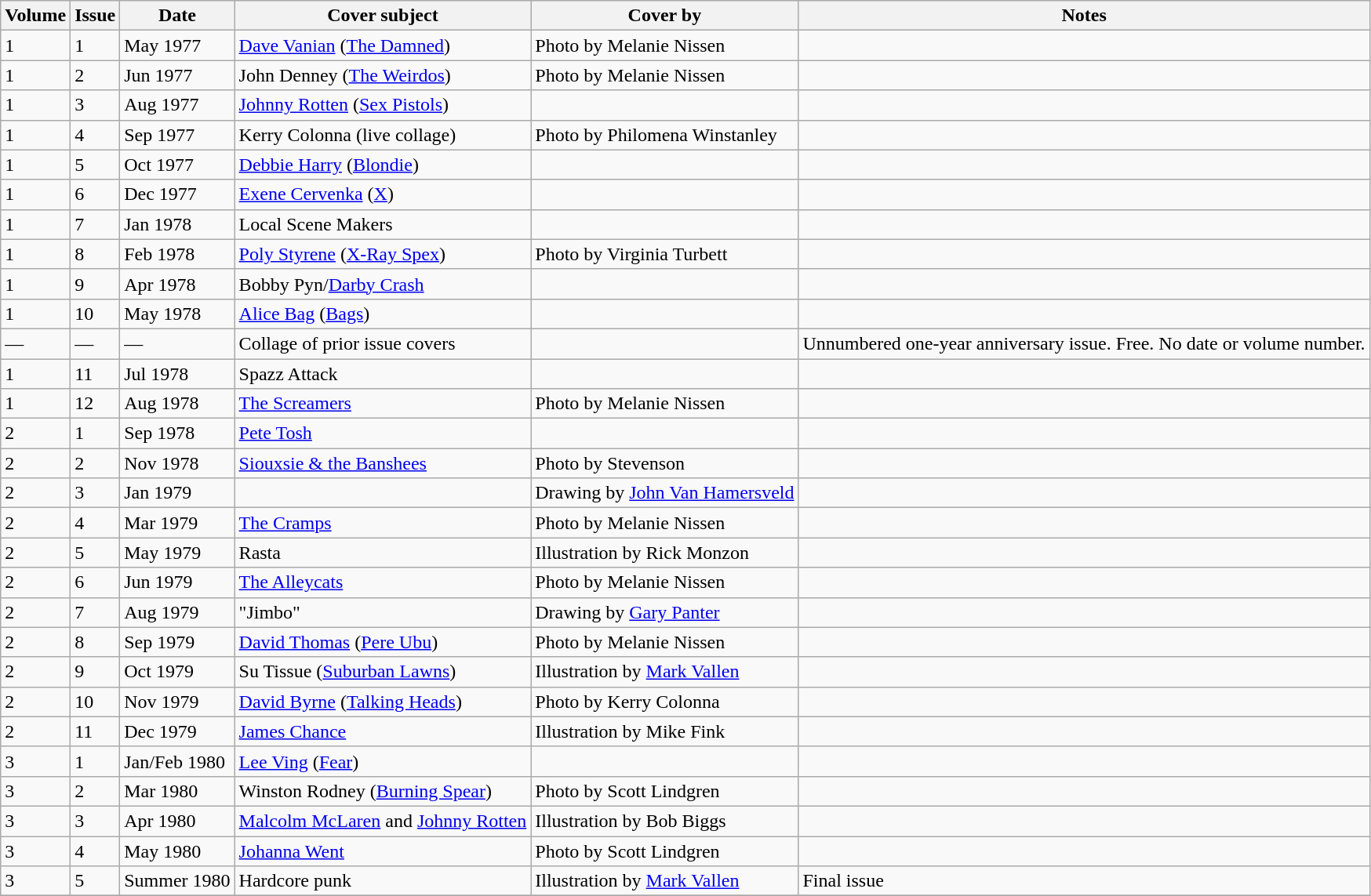<table class="wikitable sortable">
<tr>
<th>Volume</th>
<th>Issue</th>
<th>Date</th>
<th>Cover subject</th>
<th>Cover by</th>
<th>Notes</th>
</tr>
<tr>
<td>1</td>
<td>1</td>
<td>May 1977</td>
<td><a href='#'>Dave Vanian</a> (<a href='#'>The Damned</a>)</td>
<td>Photo by Melanie Nissen</td>
<td></td>
</tr>
<tr>
<td>1</td>
<td>2</td>
<td>Jun 1977</td>
<td>John Denney (<a href='#'>The Weirdos</a>)</td>
<td>Photo by Melanie Nissen</td>
<td></td>
</tr>
<tr>
<td>1</td>
<td>3</td>
<td>Aug 1977</td>
<td><a href='#'>Johnny Rotten</a> (<a href='#'>Sex Pistols</a>)</td>
<td></td>
<td></td>
</tr>
<tr>
<td>1</td>
<td>4</td>
<td>Sep 1977</td>
<td>Kerry Colonna (live collage)</td>
<td>Photo by Philomena Winstanley</td>
<td></td>
</tr>
<tr>
<td>1</td>
<td>5</td>
<td>Oct 1977</td>
<td><a href='#'>Debbie Harry</a> (<a href='#'>Blondie</a>)</td>
<td></td>
<td></td>
</tr>
<tr>
<td>1</td>
<td>6</td>
<td>Dec 1977</td>
<td><a href='#'>Exene Cervenka</a> (<a href='#'>X</a>)</td>
<td></td>
<td></td>
</tr>
<tr>
<td>1</td>
<td>7</td>
<td>Jan 1978</td>
<td>Local Scene Makers</td>
<td></td>
<td></td>
</tr>
<tr>
<td>1</td>
<td>8</td>
<td>Feb 1978</td>
<td><a href='#'>Poly Styrene</a> (<a href='#'>X-Ray Spex</a>)</td>
<td>Photo by Virginia Turbett</td>
<td></td>
</tr>
<tr>
<td>1</td>
<td>9</td>
<td>Apr 1978</td>
<td>Bobby Pyn/<a href='#'>Darby Crash</a></td>
<td></td>
<td></td>
</tr>
<tr>
<td>1</td>
<td>10</td>
<td>May 1978</td>
<td><a href='#'>Alice Bag</a> (<a href='#'>Bags</a>)</td>
<td></td>
<td></td>
</tr>
<tr>
<td>—</td>
<td>—</td>
<td>—</td>
<td>Collage of prior issue covers</td>
<td></td>
<td>Unnumbered one-year anniversary issue. Free. No date or volume number.</td>
</tr>
<tr>
<td>1</td>
<td>11</td>
<td>Jul 1978</td>
<td>Spazz Attack</td>
<td></td>
<td></td>
</tr>
<tr>
<td>1</td>
<td>12</td>
<td>Aug 1978</td>
<td><a href='#'>The Screamers</a></td>
<td>Photo by Melanie Nissen</td>
<td></td>
</tr>
<tr>
<td>2</td>
<td>1</td>
<td>Sep 1978</td>
<td><a href='#'>Pete Tosh</a></td>
<td></td>
<td></td>
</tr>
<tr>
<td>2</td>
<td>2</td>
<td>Nov 1978</td>
<td><a href='#'>Siouxsie & the Banshees</a></td>
<td>Photo by Stevenson</td>
<td></td>
</tr>
<tr>
<td>2</td>
<td>3</td>
<td>Jan 1979</td>
<td></td>
<td>Drawing by <a href='#'>John Van Hamersveld</a></td>
<td></td>
</tr>
<tr>
<td>2</td>
<td>4</td>
<td>Mar 1979</td>
<td><a href='#'>The Cramps</a></td>
<td>Photo by Melanie Nissen</td>
<td></td>
</tr>
<tr>
<td>2</td>
<td>5</td>
<td>May 1979</td>
<td>Rasta</td>
<td>Illustration by Rick Monzon</td>
<td></td>
</tr>
<tr>
<td>2</td>
<td>6</td>
<td>Jun 1979</td>
<td><a href='#'>The Alleycats</a></td>
<td>Photo by Melanie Nissen</td>
<td></td>
</tr>
<tr>
<td>2</td>
<td>7</td>
<td>Aug 1979</td>
<td>"Jimbo"</td>
<td>Drawing by <a href='#'>Gary Panter</a></td>
<td></td>
</tr>
<tr>
<td>2</td>
<td>8</td>
<td>Sep 1979</td>
<td><a href='#'>David Thomas</a> (<a href='#'>Pere Ubu</a>)</td>
<td>Photo by Melanie Nissen</td>
<td></td>
</tr>
<tr>
<td>2</td>
<td>9</td>
<td>Oct 1979</td>
<td>Su Tissue (<a href='#'>Suburban Lawns</a>)</td>
<td>Illustration by <a href='#'>Mark Vallen</a></td>
<td></td>
</tr>
<tr>
<td>2</td>
<td>10</td>
<td>Nov 1979</td>
<td><a href='#'>David Byrne</a> (<a href='#'>Talking Heads</a>)</td>
<td>Photo by Kerry Colonna</td>
<td></td>
</tr>
<tr>
<td>2</td>
<td>11</td>
<td>Dec 1979</td>
<td><a href='#'>James Chance</a></td>
<td>Illustration by Mike Fink</td>
<td></td>
</tr>
<tr>
<td>3</td>
<td>1</td>
<td>Jan/Feb 1980</td>
<td><a href='#'>Lee Ving</a> (<a href='#'>Fear</a>)</td>
<td></td>
<td></td>
</tr>
<tr>
<td>3</td>
<td>2</td>
<td>Mar 1980</td>
<td>Winston Rodney (<a href='#'>Burning Spear</a>)</td>
<td>Photo by Scott Lindgren</td>
<td></td>
</tr>
<tr>
<td>3</td>
<td>3</td>
<td>Apr 1980</td>
<td><a href='#'>Malcolm McLaren</a> and <a href='#'>Johnny Rotten</a></td>
<td>Illustration by Bob Biggs</td>
<td></td>
</tr>
<tr>
<td>3</td>
<td>4</td>
<td>May 1980</td>
<td><a href='#'>Johanna Went</a></td>
<td>Photo by Scott Lindgren</td>
<td></td>
</tr>
<tr>
<td>3</td>
<td>5</td>
<td>Summer 1980</td>
<td>Hardcore punk</td>
<td>Illustration by <a href='#'>Mark Vallen</a></td>
<td>Final issue</td>
</tr>
<tr>
</tr>
</table>
